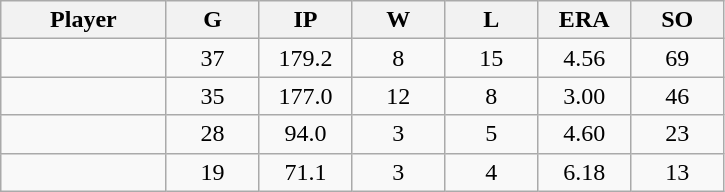<table class="wikitable sortable">
<tr>
<th bgcolor="#DDDDFF" width="16%">Player</th>
<th bgcolor="#DDDDFF" width="9%">G</th>
<th bgcolor="#DDDDFF" width="9%">IP</th>
<th bgcolor="#DDDDFF" width="9%">W</th>
<th bgcolor="#DDDDFF" width="9%">L</th>
<th bgcolor="#DDDDFF" width="9%">ERA</th>
<th bgcolor="#DDDDFF" width="9%">SO</th>
</tr>
<tr align="center">
<td></td>
<td>37</td>
<td>179.2</td>
<td>8</td>
<td>15</td>
<td>4.56</td>
<td>69</td>
</tr>
<tr align="center">
<td></td>
<td>35</td>
<td>177.0</td>
<td>12</td>
<td>8</td>
<td>3.00</td>
<td>46</td>
</tr>
<tr align="center">
<td></td>
<td>28</td>
<td>94.0</td>
<td>3</td>
<td>5</td>
<td>4.60</td>
<td>23</td>
</tr>
<tr align="center">
<td></td>
<td>19</td>
<td>71.1</td>
<td>3</td>
<td>4</td>
<td>6.18</td>
<td>13</td>
</tr>
</table>
